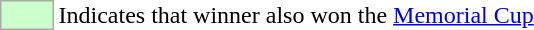<table>
<tr>
<td style="background-color:#CCFFCC; border:1px solid #aaaaaa; width:2em;"></td>
<td>Indicates that winner also won the <a href='#'>Memorial Cup</a></td>
</tr>
</table>
